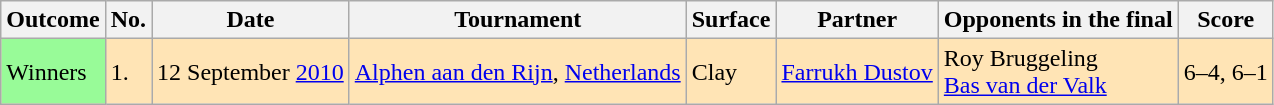<table class="sortable wikitable">
<tr>
<th>Outcome</th>
<th>No.</th>
<th>Date</th>
<th>Tournament</th>
<th>Surface</th>
<th>Partner</th>
<th>Opponents in the final</th>
<th>Score</th>
</tr>
<tr style="background:moccasin">
<td style="background:#98FB98">Winners</td>
<td>1.</td>
<td>12 September <a href='#'>2010</a></td>
<td><a href='#'>Alphen aan den Rijn</a>, <a href='#'>Netherlands</a></td>
<td>Clay</td>
<td> <a href='#'>Farrukh Dustov</a></td>
<td> Roy Bruggeling <br>  <a href='#'>Bas van der Valk</a></td>
<td>6–4, 6–1</td>
</tr>
</table>
